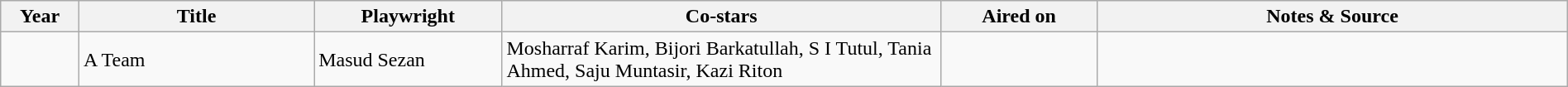<table class="wikitable" width= "100%">
<tr>
<th width= "5%">Year</th>
<th width= "15%">Title</th>
<th width= "12%">Playwright</th>
<th width= "28%">Co-stars</th>
<th width= "10%">Aired on</th>
<th width= "30%">Notes & Source</th>
</tr>
<tr>
<td></td>
<td>A Team</td>
<td>Masud Sezan </td>
<td>Mosharraf Karim, Bijori Barkatullah, S I Tutul, Tania Ahmed, Saju Muntasir, Kazi Riton</td>
<td></td>
<td></td>
</tr>
</table>
